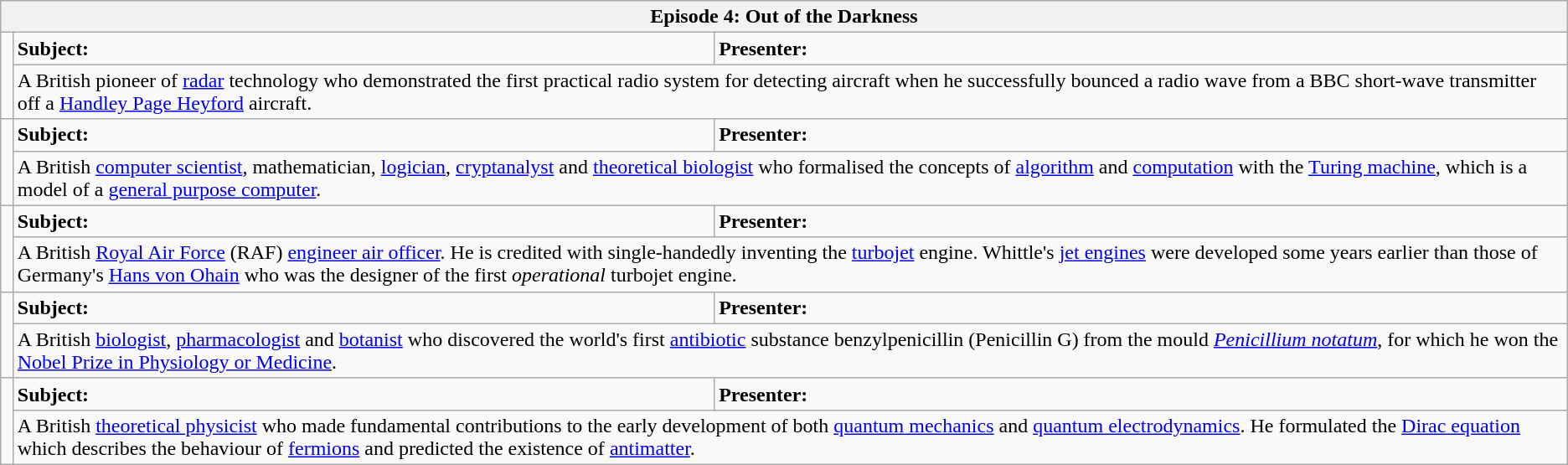<table class="wikitable">
<tr>
<th colspan=3>Episode 4: Out of the Darkness</th>
</tr>
<tr>
<td rowspan=2></td>
<td><strong>Subject:</strong> </td>
<td><strong>Presenter:</strong> </td>
</tr>
<tr>
<td colspan=3>A British pioneer of <a href='#'>radar</a> technology who demonstrated the first practical radio system for detecting aircraft when he successfully bounced a radio wave from a BBC short-wave transmitter off a <a href='#'>Handley Page Heyford</a> aircraft.</td>
</tr>
<tr>
<td rowspan=2></td>
<td><strong>Subject:</strong> </td>
<td><strong>Presenter:</strong> </td>
</tr>
<tr>
<td colspan=3>A British <a href='#'>computer scientist</a>, mathematician, <a href='#'>logician</a>, <a href='#'>cryptanalyst</a> and <a href='#'>theoretical biologist</a> who formalised the concepts of <a href='#'>algorithm</a> and <a href='#'>computation</a> with the <a href='#'>Turing machine</a>, which is a model of a <a href='#'>general purpose computer</a>.</td>
</tr>
<tr>
<td rowspan=2></td>
<td><strong>Subject:</strong> </td>
<td><strong>Presenter:</strong> </td>
</tr>
<tr>
<td colspan=3>A British <a href='#'>Royal Air Force</a> (RAF) <a href='#'>engineer air officer</a>.  He is credited with single-handedly inventing the <a href='#'>turbojet</a> engine.  Whittle's <a href='#'>jet engines</a> were developed some years earlier than those of Germany's <a href='#'>Hans von Ohain</a> who was the designer of the first <em>operational</em> turbojet engine.</td>
</tr>
<tr>
<td rowspan=2></td>
<td><strong>Subject:</strong> </td>
<td><strong>Presenter:</strong> </td>
</tr>
<tr>
<td colspan=3>A British <a href='#'>biologist</a>, <a href='#'>pharmacologist</a> and <a href='#'>botanist</a> who discovered the world's first <a href='#'>antibiotic</a> substance benzylpenicillin (Penicillin G) from the mould <em><a href='#'>Penicillium notatum</a></em>, for which he won the <a href='#'>Nobel Prize in Physiology or Medicine</a>.</td>
</tr>
<tr>
<td rowspan=2></td>
<td><strong>Subject:</strong> </td>
<td><strong>Presenter:</strong> </td>
</tr>
<tr>
<td colspan=3>A British <a href='#'>theoretical physicist</a> who made fundamental contributions to the early development of both <a href='#'>quantum mechanics</a> and <a href='#'>quantum electrodynamics</a>. He formulated the <a href='#'>Dirac equation</a> which describes the behaviour of <a href='#'>fermions</a> and predicted the existence of <a href='#'>antimatter</a>.</td>
</tr>
</table>
